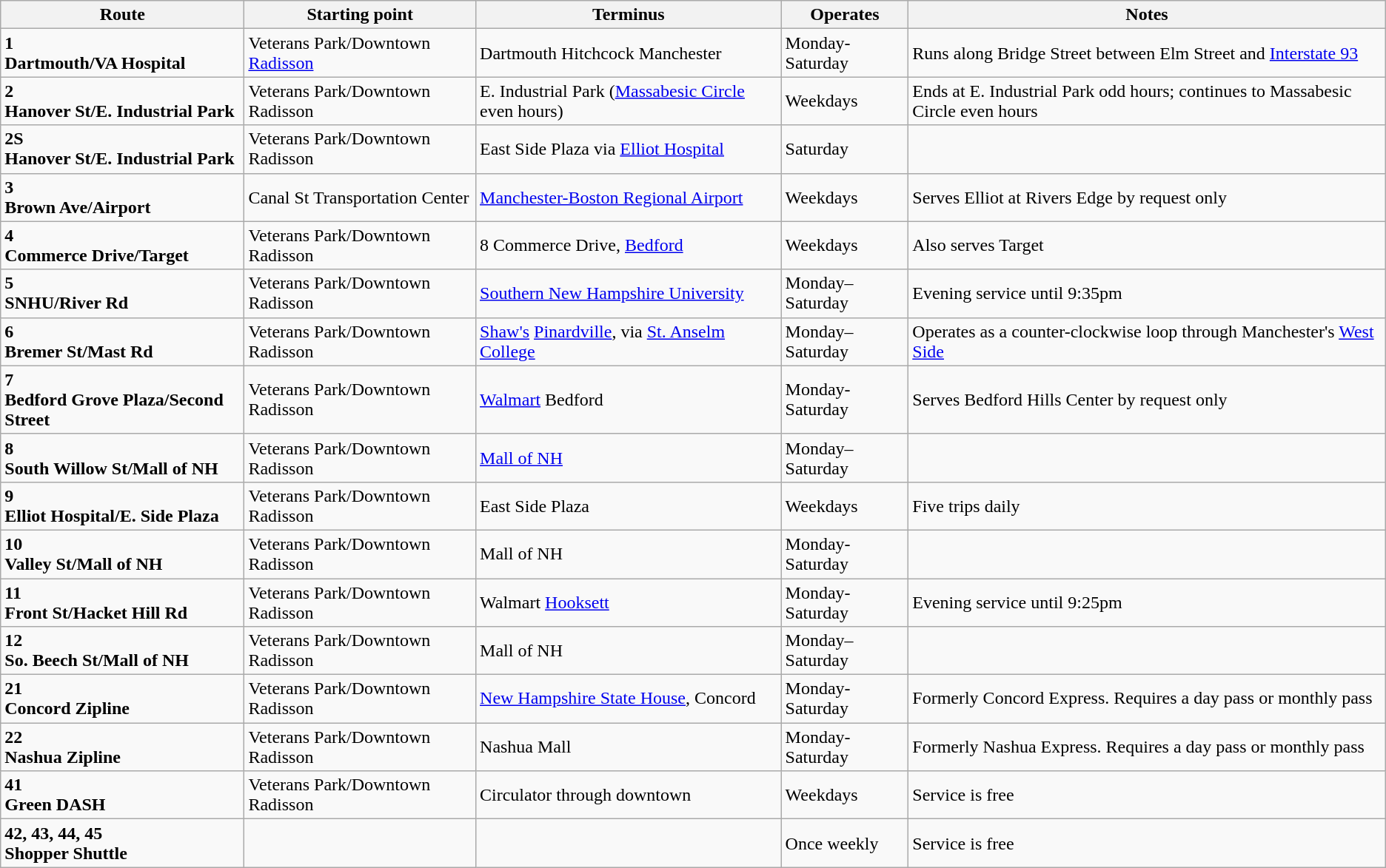<table class="sortable wikitable">
<tr>
<th><strong>Route</strong></th>
<th><strong>Starting point</strong></th>
<th><strong>Terminus</strong></th>
<th><strong>Operates</strong></th>
<th><strong>Notes</strong></th>
</tr>
<tr>
<td><strong>1</strong><br><strong>Dartmouth/VA Hospital</strong></td>
<td>Veterans Park/Downtown <a href='#'>Radisson</a></td>
<td>Dartmouth Hitchcock Manchester</td>
<td>Monday-Saturday</td>
<td>Runs along Bridge Street between Elm Street and <a href='#'>Interstate 93</a></td>
</tr>
<tr>
<td><strong>2</strong><br><strong>Hanover St/E. Industrial Park</strong></td>
<td>Veterans Park/Downtown Radisson</td>
<td>E. Industrial Park (<a href='#'>Massabesic Circle</a> even hours)</td>
<td>Weekdays</td>
<td>Ends at E. Industrial Park odd hours; continues to Massabesic Circle even hours</td>
</tr>
<tr>
<td><strong>2S</strong><br><strong>Hanover St/E. Industrial Park</strong></td>
<td>Veterans Park/Downtown Radisson</td>
<td>East Side Plaza via <a href='#'>Elliot Hospital</a></td>
<td>Saturday</td>
<td></td>
</tr>
<tr>
<td><strong>3</strong><br><strong>Brown Ave/Airport</strong></td>
<td>Canal St Transportation Center</td>
<td><a href='#'>Manchester-Boston Regional Airport</a></td>
<td>Weekdays</td>
<td>Serves Elliot at Rivers Edge by request only</td>
</tr>
<tr>
<td><strong>4</strong><br><strong>Commerce Drive/Target</strong></td>
<td>Veterans Park/Downtown Radisson</td>
<td>8 Commerce Drive, <a href='#'>Bedford</a></td>
<td>Weekdays</td>
<td>Also serves Target</td>
</tr>
<tr>
<td><strong>5</strong><br><strong>SNHU/River Rd</strong></td>
<td>Veterans Park/Downtown Radisson</td>
<td><a href='#'>Southern New Hampshire University</a></td>
<td>Monday–Saturday</td>
<td>Evening service until 9:35pm</td>
</tr>
<tr>
<td><strong>6</strong><br><strong>Bremer St/Mast Rd</strong></td>
<td>Veterans Park/Downtown Radisson</td>
<td><a href='#'>Shaw's</a> <a href='#'>Pinardville</a>, via <a href='#'>St. Anselm College</a></td>
<td>Monday–Saturday</td>
<td>Operates as a counter-clockwise loop through Manchester's <a href='#'>West Side</a></td>
</tr>
<tr>
<td><strong>7</strong><br><strong>Bedford Grove Plaza/Second Street</strong></td>
<td>Veterans Park/Downtown Radisson</td>
<td><a href='#'>Walmart</a> Bedford</td>
<td>Monday-Saturday</td>
<td>Serves Bedford Hills Center by request only</td>
</tr>
<tr>
<td><strong>8</strong><br><strong>South Willow St/Mall of NH</strong></td>
<td>Veterans Park/Downtown Radisson</td>
<td><a href='#'>Mall of NH</a></td>
<td>Monday–Saturday</td>
<td></td>
</tr>
<tr>
<td><strong>9</strong><br><strong>Elliot Hospital/E. Side Plaza</strong></td>
<td>Veterans Park/Downtown Radisson</td>
<td>East Side Plaza</td>
<td>Weekdays</td>
<td>Five trips daily</td>
</tr>
<tr>
<td><strong>10</strong><br><strong>Valley St/Mall of NH</strong></td>
<td>Veterans Park/Downtown Radisson</td>
<td>Mall of NH</td>
<td>Monday-Saturday</td>
<td></td>
</tr>
<tr>
<td><strong>11</strong><br><strong>Front St/Hacket Hill Rd</strong></td>
<td>Veterans Park/Downtown Radisson</td>
<td>Walmart <a href='#'>Hooksett</a></td>
<td>Monday-Saturday</td>
<td>Evening service until 9:25pm</td>
</tr>
<tr>
<td><strong>12</strong><br><strong>So. Beech St/Mall of NH</strong></td>
<td>Veterans Park/Downtown Radisson</td>
<td>Mall of NH</td>
<td>Monday–Saturday</td>
<td></td>
</tr>
<tr>
<td><strong>21</strong><br><strong>Concord Zipline</strong></td>
<td>Veterans Park/Downtown Radisson</td>
<td><a href='#'>New Hampshire State House</a>, Concord</td>
<td>Monday-Saturday</td>
<td>Formerly Concord Express. Requires a day pass or monthly pass</td>
</tr>
<tr>
<td><strong>22</strong><br><strong>Nashua Zipline</strong></td>
<td>Veterans Park/Downtown Radisson</td>
<td>Nashua Mall</td>
<td>Monday-Saturday</td>
<td>Formerly Nashua Express. Requires a day pass or monthly pass</td>
</tr>
<tr>
<td><strong>41</strong><br><strong>Green DASH</strong></td>
<td>Veterans Park/Downtown Radisson</td>
<td>Circulator through downtown</td>
<td>Weekdays</td>
<td>Service is free</td>
</tr>
<tr>
<td><strong>42, 43, 44, 45</strong><br><strong>Shopper Shuttle</strong></td>
<td></td>
<td></td>
<td>Once weekly</td>
<td>Service is free</td>
</tr>
</table>
